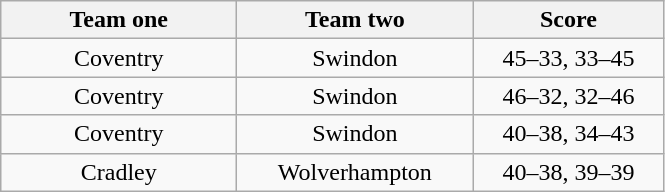<table class="wikitable" style="text-align: center">
<tr>
<th width=150>Team one</th>
<th width=150>Team two</th>
<th width=120>Score</th>
</tr>
<tr>
<td>Coventry</td>
<td>Swindon</td>
<td>45–33, 33–45</td>
</tr>
<tr>
<td>Coventry</td>
<td>Swindon</td>
<td>46–32, 32–46</td>
</tr>
<tr>
<td>Coventry</td>
<td>Swindon</td>
<td>40–38, 34–43</td>
</tr>
<tr>
<td>Cradley</td>
<td>Wolverhampton</td>
<td>40–38, 39–39</td>
</tr>
</table>
